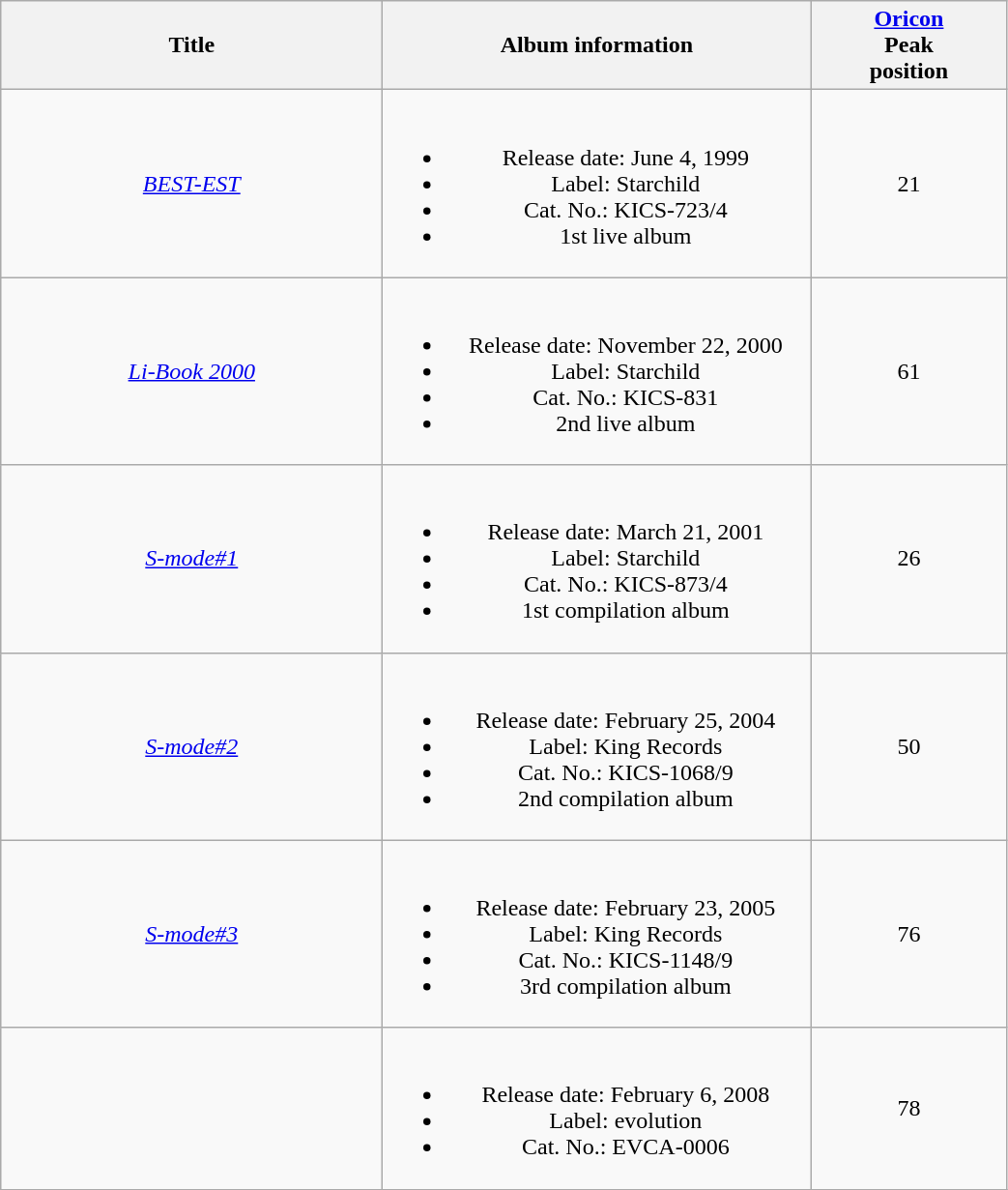<table class="wikitable plainrowheaders" style="text-align:center">
<tr>
<th style="width:16em;">Title</th>
<th style="width:18em;">Album information</th>
<th style="width:8em;"><a href='#'>Oricon</a><br>Peak<br>position<br></th>
</tr>
<tr>
<td><em><a href='#'>BEST-EST</a></em></td>
<td><br><ul><li>Release date: June 4, 1999</li><li>Label: Starchild</li><li>Cat. No.: KICS-723/4</li><li>1st live album</li></ul></td>
<td>21</td>
</tr>
<tr>
<td><em><a href='#'>Li-Book 2000</a></em></td>
<td><br><ul><li>Release date: November 22, 2000</li><li>Label: Starchild</li><li>Cat. No.: KICS-831</li><li>2nd live album</li></ul></td>
<td>61</td>
</tr>
<tr>
<td><em><a href='#'>S-mode#1</a></em></td>
<td><br><ul><li>Release date: March 21, 2001</li><li>Label: Starchild</li><li>Cat. No.: KICS-873/4</li><li>1st compilation album</li></ul></td>
<td>26</td>
</tr>
<tr>
<td><em><a href='#'>S-mode#2</a></em></td>
<td><br><ul><li>Release date: February 25, 2004</li><li>Label: King Records</li><li>Cat. No.: KICS-1068/9</li><li>2nd compilation album</li></ul></td>
<td>50</td>
</tr>
<tr>
<td><em><a href='#'>S-mode#3</a></em></td>
<td><br><ul><li>Release date: February 23, 2005</li><li>Label: King Records</li><li>Cat. No.: KICS-1148/9</li><li>3rd compilation album</li></ul></td>
<td>76</td>
</tr>
<tr>
<td></td>
<td><br><ul><li>Release date: February 6, 2008</li><li>Label: evolution</li><li>Cat. No.: EVCA-0006</li></ul></td>
<td>78</td>
</tr>
<tr>
</tr>
</table>
